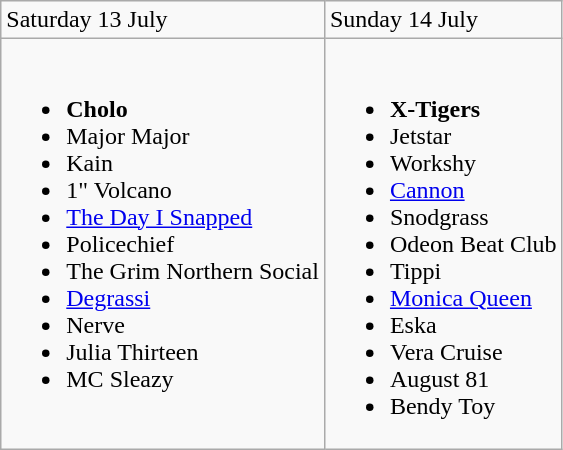<table class="wikitable">
<tr>
<td>Saturday 13 July</td>
<td>Sunday 14 July</td>
</tr>
<tr valign="top">
<td><br><ul><li><strong>Cholo</strong></li><li>Major Major</li><li>Kain</li><li>1" Volcano</li><li><a href='#'>The Day I Snapped</a></li><li>Policechief</li><li>The Grim Northern Social</li><li><a href='#'>Degrassi</a></li><li>Nerve</li><li>Julia Thirteen</li><li>MC Sleazy</li></ul></td>
<td><br><ul><li><strong>X-Tigers</strong></li><li>Jetstar</li><li>Workshy</li><li><a href='#'>Cannon</a></li><li>Snodgrass</li><li>Odeon Beat Club</li><li>Tippi</li><li><a href='#'>Monica Queen</a></li><li>Eska</li><li>Vera Cruise</li><li>August 81</li><li>Bendy Toy</li></ul></td>
</tr>
</table>
